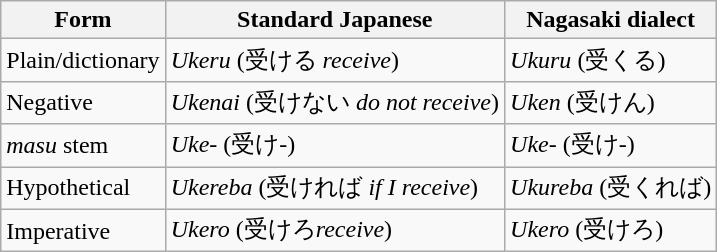<table class="wikitable">
<tr>
<th>Form</th>
<th>Standard Japanese</th>
<th>Nagasaki dialect</th>
</tr>
<tr>
<td>Plain/dictionary</td>
<td><em>Ukeru</em>  (受ける <em>receive</em>)</td>
<td><em>Ukuru</em>  (受くる)</td>
</tr>
<tr>
<td>Negative</td>
<td><em>Ukenai</em>  (受けない <em>do not receive</em>)</td>
<td><em>Uken</em> (受けん)</td>
</tr>
<tr>
<td><em>masu</em>  stem</td>
<td><em>Uke</em>- (受け-)</td>
<td><em>Uke</em>- (受け-)</td>
</tr>
<tr>
<td>Hypothetical</td>
<td><em>Ukereba</em>  (受ければ <em>if I receive</em>)</td>
<td><em>Ukureba</em>  (受くれば)</td>
</tr>
<tr>
<td>Imperative</td>
<td><em>Ukero</em>  (受けろ<em>receive</em>)</td>
<td><em>Ukero</em>  (受けろ)</td>
</tr>
</table>
